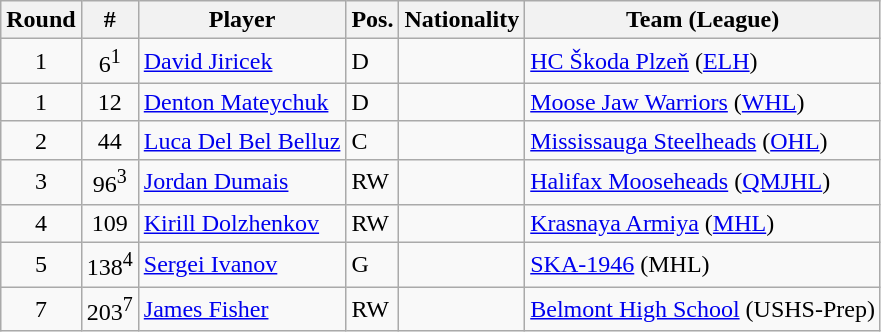<table class="wikitable">
<tr>
<th>Round</th>
<th>#</th>
<th>Player</th>
<th>Pos.</th>
<th>Nationality</th>
<th>Team (League)</th>
</tr>
<tr>
<td style="text-align:center;">1</td>
<td style="text-align:center;">6<sup>1</sup></td>
<td><a href='#'>David Jiricek</a></td>
<td>D</td>
<td></td>
<td><a href='#'>HC Škoda Plzeň</a> (<a href='#'>ELH</a>)</td>
</tr>
<tr>
<td style="text-align:center;">1</td>
<td style="text-align:center;">12</td>
<td><a href='#'>Denton Mateychuk</a></td>
<td>D</td>
<td></td>
<td><a href='#'>Moose Jaw Warriors</a> (<a href='#'>WHL</a>)</td>
</tr>
<tr>
<td style="text-align:center;">2</td>
<td style="text-align:center;">44</td>
<td><a href='#'>Luca Del Bel Belluz</a></td>
<td>C</td>
<td></td>
<td><a href='#'>Mississauga Steelheads</a> (<a href='#'>OHL</a>)</td>
</tr>
<tr>
<td style="text-align:center;">3</td>
<td style="text-align:center;">96<sup>3</sup></td>
<td><a href='#'>Jordan Dumais</a></td>
<td>RW</td>
<td></td>
<td><a href='#'>Halifax Mooseheads</a> (<a href='#'>QMJHL</a>)</td>
</tr>
<tr>
<td style="text-align:center;">4</td>
<td style="text-align:center;">109</td>
<td><a href='#'>Kirill Dolzhenkov</a></td>
<td>RW</td>
<td></td>
<td><a href='#'>Krasnaya Armiya</a> (<a href='#'>MHL</a>)</td>
</tr>
<tr>
<td style="text-align:center;">5</td>
<td style="text-align:center;">138<sup>4</sup></td>
<td><a href='#'>Sergei Ivanov</a></td>
<td>G</td>
<td></td>
<td><a href='#'>SKA-1946</a> (MHL)</td>
</tr>
<tr>
<td style="text-align:center;">7</td>
<td style="text-align:center;">203<sup>7</sup></td>
<td><a href='#'>James Fisher</a></td>
<td>RW</td>
<td></td>
<td><a href='#'>Belmont High School</a> (USHS-Prep)</td>
</tr>
</table>
